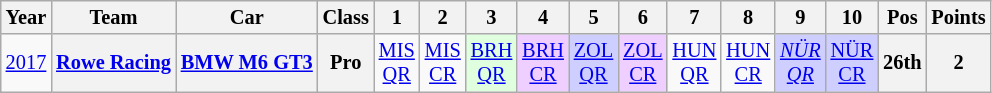<table class="wikitable" border="1" style="text-align:center; font-size:85%;">
<tr>
<th>Year</th>
<th>Team</th>
<th>Car</th>
<th>Class</th>
<th>1</th>
<th>2</th>
<th>3</th>
<th>4</th>
<th>5</th>
<th>6</th>
<th>7</th>
<th>8</th>
<th>9</th>
<th>10</th>
<th>Pos</th>
<th>Points</th>
</tr>
<tr>
<td><a href='#'>2017</a></td>
<th nowrap><a href='#'>Rowe Racing</a></th>
<th nowrap><a href='#'>BMW M6 GT3</a></th>
<th>Pro</th>
<td><a href='#'>MIS<br>QR</a></td>
<td><a href='#'>MIS<br>CR</a></td>
<td style="background:#DFFFDF;"><a href='#'>BRH<br>QR</a><br></td>
<td style="background:#EFCFFF;"><a href='#'>BRH<br>CR</a><br></td>
<td style="background:#CFCFFF;"><a href='#'>ZOL<br>QR</a><br></td>
<td style="background:#EFCFFF;"><a href='#'>ZOL<br>CR</a><br></td>
<td><a href='#'>HUN<br>QR</a></td>
<td><a href='#'>HUN<br>CR</a></td>
<td style="background:#CFCFFF;"><em><a href='#'>NÜR<br>QR</a></em><br></td>
<td style="background:#CFCFFF;"><a href='#'>NÜR<br>CR</a><br></td>
<th>26th</th>
<th>2</th>
</tr>
</table>
